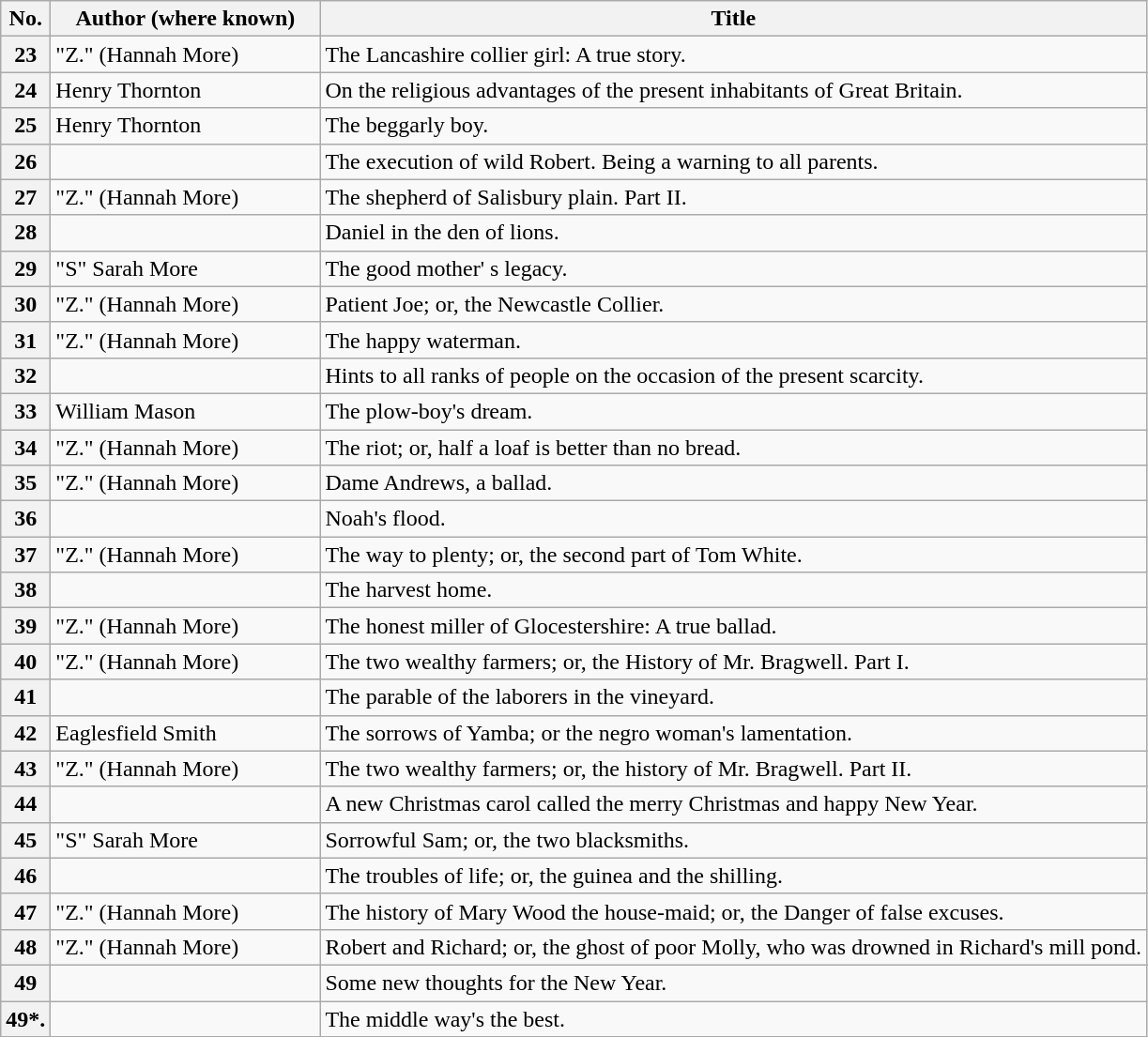<table class="sortable wikitable">
<tr>
<th scope="col">No.</th>
<th scope="col" style="width:11.5em">Author (where known)</th>
<th scope="col">Title</th>
</tr>
<tr>
<th scope="row">23</th>
<td>"Z." (Hannah More)</td>
<td>The Lancashire collier girl: A true story.</td>
</tr>
<tr>
<th scope="row">24</th>
<td>Henry Thornton</td>
<td>On the religious advantages of the present inhabitants of Great Britain.</td>
</tr>
<tr>
<th scope="row">25</th>
<td>Henry Thornton</td>
<td>The beggarly boy.</td>
</tr>
<tr>
<th scope="row">26</th>
<td></td>
<td>The execution of wild Robert. Being a warning to all parents.</td>
</tr>
<tr>
<th scope="row">27</th>
<td>"Z." (Hannah More)</td>
<td>The shepherd of Salisbury plain. Part II.</td>
</tr>
<tr>
<th scope="row">28</th>
<td></td>
<td>Daniel in the den of lions.</td>
</tr>
<tr>
<th scope="row">29</th>
<td>"S" Sarah More</td>
<td>The good mother' s legacy.</td>
</tr>
<tr>
<th scope="row">30</th>
<td>"Z." (Hannah More)</td>
<td>Patient Joe; or, the Newcastle Collier.</td>
</tr>
<tr>
<th scope="row">31</th>
<td>"Z." (Hannah More)</td>
<td>The happy waterman.</td>
</tr>
<tr>
<th scope="row">32</th>
<td></td>
<td>Hints to all ranks of people on the occasion of the present scarcity.</td>
</tr>
<tr>
<th scope="row">33</th>
<td>William Mason</td>
<td>The plow-boy's dream.</td>
</tr>
<tr>
<th scope="row">34</th>
<td>"Z." (Hannah More)</td>
<td>The riot; or, half a loaf is better than no bread.</td>
</tr>
<tr>
<th scope="row">35</th>
<td>"Z." (Hannah More)</td>
<td>Dame Andrews, a ballad.</td>
</tr>
<tr>
<th scope="row">36</th>
<td></td>
<td>Noah's flood.</td>
</tr>
<tr>
<th scope="row">37</th>
<td>"Z." (Hannah More)</td>
<td>The way to plenty; or, the second part of Tom White.</td>
</tr>
<tr>
<th scope="row">38</th>
<td></td>
<td>The harvest home.</td>
</tr>
<tr>
<th scope="row">39</th>
<td>"Z." (Hannah More)</td>
<td>The honest miller of Glocestershire: A true ballad.</td>
</tr>
<tr>
<th scope="row">40</th>
<td>"Z." (Hannah More)</td>
<td>The two wealthy farmers; or, the History of Mr. Bragwell. Part I.</td>
</tr>
<tr>
<th scope="row">41</th>
<td></td>
<td>The parable of the laborers in the vineyard.</td>
</tr>
<tr>
<th scope="row">42</th>
<td>Eaglesfield Smith</td>
<td>The sorrows of Yamba; or the negro woman's lamentation.</td>
</tr>
<tr>
<th scope="row">43</th>
<td>"Z." (Hannah More)</td>
<td>The two wealthy farmers; or, the history of Mr. Bragwell. Part II.</td>
</tr>
<tr>
<th scope="row">44</th>
<td></td>
<td>A new Christmas carol called the merry Christmas and happy New Year.</td>
</tr>
<tr>
<th scope="row">45</th>
<td>"S" Sarah More</td>
<td>Sorrowful Sam; or, the two blacksmiths.</td>
</tr>
<tr>
<th scope="row">46</th>
<td></td>
<td>The troubles of life; or, the guinea and the shilling.</td>
</tr>
<tr>
<th scope="row">47</th>
<td>"Z." (Hannah More)</td>
<td>The history of Mary Wood the house-maid; or, the Danger of false excuses.</td>
</tr>
<tr>
<th scope="row">48</th>
<td>"Z." (Hannah More)</td>
<td>Robert and Richard; or, the ghost of poor Molly, who was drowned in Richard's mill pond.</td>
</tr>
<tr>
<th scope="row">49</th>
<td></td>
<td>Some new thoughts for the New Year.</td>
</tr>
<tr>
<th scope="row">49*.</th>
<td></td>
<td>The middle way's the best.</td>
</tr>
</table>
